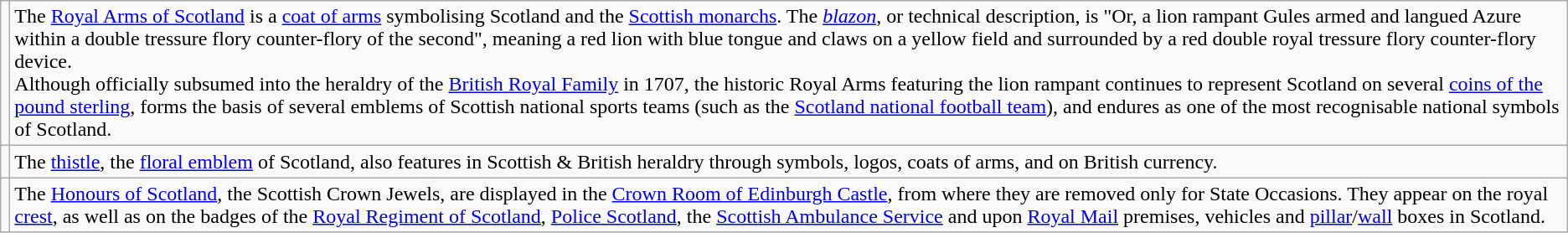<table class="wikitable">
<tr>
<td></td>
<td>The <a href='#'>Royal Arms of Scotland</a> is a <a href='#'>coat of arms</a> symbolising Scotland and the <a href='#'>Scottish monarchs</a>. The <em><a href='#'>blazon</a></em>, or technical description, is "Or, a lion rampant Gules armed and langued Azure within a double tressure flory counter-flory of the second", meaning a red lion with blue tongue and claws on a yellow field and surrounded by a red double royal tressure flory counter-flory device.<br>Although officially subsumed into the heraldry of the <a href='#'>British Royal Family</a> in 1707, the historic Royal Arms featuring the lion rampant continues to represent Scotland on several <a href='#'>coins of the pound sterling</a>, forms the basis of several emblems of Scottish national sports teams (such as the <a href='#'>Scotland national football team</a>), and endures as one of the most recognisable national symbols of Scotland.</td>
</tr>
<tr>
<td></td>
<td>The <a href='#'>thistle</a>, the <a href='#'>floral emblem</a> of Scotland, also features in Scottish & British heraldry through symbols, logos, coats of arms, and on British currency.</td>
</tr>
<tr>
<td></td>
<td>The <a href='#'>Honours of Scotland</a>, the Scottish Crown Jewels, are displayed in the <a href='#'>Crown Room of Edinburgh Castle</a>, from where they are removed only for State Occasions. They appear on the royal <a href='#'>crest</a>, as well as on the badges of the <a href='#'>Royal Regiment of Scotland</a>, <a href='#'>Police Scotland</a>, the <a href='#'>Scottish Ambulance Service</a> and upon <a href='#'>Royal Mail</a> premises, vehicles and <a href='#'>pillar</a>/<a href='#'>wall</a> boxes in Scotland.</td>
</tr>
</table>
